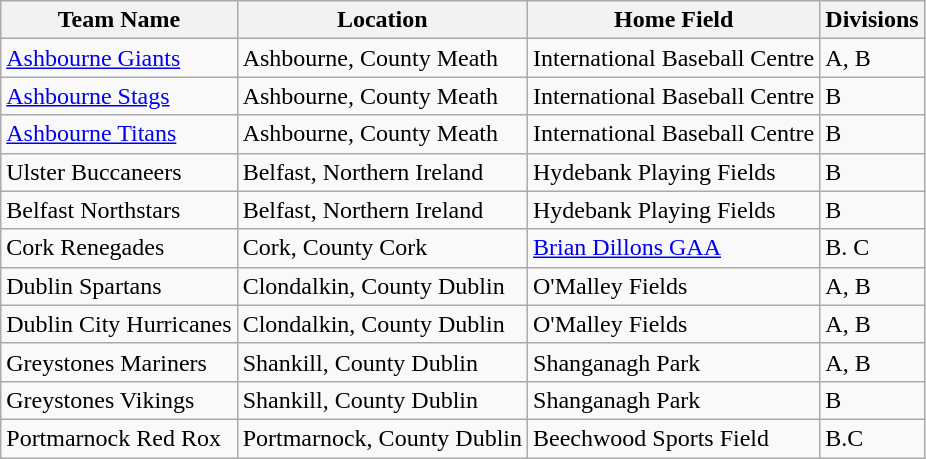<table class="wikitable">
<tr>
<th>Team Name</th>
<th>Location</th>
<th>Home Field</th>
<th>Divisions</th>
</tr>
<tr>
<td><a href='#'>Ashbourne Giants</a></td>
<td>Ashbourne, County Meath</td>
<td>International Baseball Centre</td>
<td>A, B</td>
</tr>
<tr>
<td><a href='#'>Ashbourne Stags</a></td>
<td>Ashbourne, County Meath</td>
<td>International Baseball Centre</td>
<td>B</td>
</tr>
<tr>
<td><a href='#'>Ashbourne Titans</a></td>
<td>Ashbourne, County Meath</td>
<td>International Baseball Centre</td>
<td>B</td>
</tr>
<tr>
<td>Ulster Buccaneers</td>
<td>Belfast, Northern Ireland</td>
<td>Hydebank Playing Fields</td>
<td>B</td>
</tr>
<tr>
<td>Belfast Northstars</td>
<td>Belfast, Northern Ireland</td>
<td>Hydebank Playing Fields</td>
<td>B</td>
</tr>
<tr>
<td>Cork Renegades</td>
<td>Cork, County Cork</td>
<td><a href='#'>Brian Dillons GAA</a></td>
<td>B. C</td>
</tr>
<tr>
<td>Dublin Spartans</td>
<td>Clondalkin, County Dublin</td>
<td>O'Malley Fields</td>
<td>A, B</td>
</tr>
<tr>
<td>Dublin City Hurricanes</td>
<td>Clondalkin, County Dublin</td>
<td>O'Malley Fields</td>
<td>A, B</td>
</tr>
<tr>
<td>Greystones Mariners</td>
<td>Shankill, County Dublin</td>
<td>Shanganagh Park</td>
<td>A, B</td>
</tr>
<tr>
<td>Greystones Vikings</td>
<td>Shankill, County Dublin</td>
<td>Shanganagh Park</td>
<td>B</td>
</tr>
<tr>
<td>Portmarnock Red Rox</td>
<td>Portmarnock, County Dublin</td>
<td>Beechwood Sports Field</td>
<td>B.C</td>
</tr>
</table>
